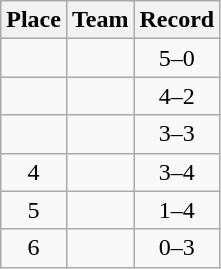<table class=wikitable style=text-align:center>
<tr>
<th>Place</th>
<th>Team</th>
<th>Record</th>
</tr>
<tr>
<td></td>
<td style="text-align:left;"></td>
<td>5–0</td>
</tr>
<tr>
<td></td>
<td style="text-align:left;"></td>
<td>4–2</td>
</tr>
<tr>
<td></td>
<td style="text-align:left;"></td>
<td>3–3</td>
</tr>
<tr>
<td>4</td>
<td style="text-align:left;"></td>
<td>3–4</td>
</tr>
<tr>
<td>5</td>
<td style="text-align:left;"></td>
<td>1–4</td>
</tr>
<tr>
<td>6</td>
<td style="text-align:left;"></td>
<td>0–3</td>
</tr>
</table>
